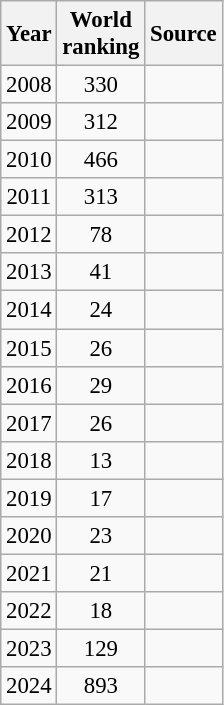<table class="wikitable" style="text-align:center; font-size: 95%;">
<tr>
<th>Year</th>
<th>World<br>ranking</th>
<th>Source</th>
</tr>
<tr>
<td>2008</td>
<td>330</td>
<td></td>
</tr>
<tr>
<td>2009</td>
<td>312</td>
<td></td>
</tr>
<tr>
<td>2010</td>
<td>466</td>
<td></td>
</tr>
<tr>
<td>2011</td>
<td>313</td>
<td></td>
</tr>
<tr>
<td>2012</td>
<td>78</td>
<td></td>
</tr>
<tr>
<td>2013</td>
<td>41</td>
<td></td>
</tr>
<tr>
<td>2014</td>
<td>24</td>
<td></td>
</tr>
<tr>
<td>2015</td>
<td>26</td>
<td></td>
</tr>
<tr>
<td>2016</td>
<td>29</td>
<td></td>
</tr>
<tr>
<td>2017</td>
<td>26</td>
<td></td>
</tr>
<tr>
<td>2018</td>
<td>13</td>
<td></td>
</tr>
<tr>
<td>2019</td>
<td>17</td>
<td></td>
</tr>
<tr>
<td>2020</td>
<td>23</td>
<td></td>
</tr>
<tr>
<td>2021</td>
<td>21</td>
<td></td>
</tr>
<tr>
<td>2022</td>
<td>18</td>
<td></td>
</tr>
<tr>
<td>2023</td>
<td>129</td>
<td></td>
</tr>
<tr>
<td>2024</td>
<td>893</td>
<td></td>
</tr>
</table>
